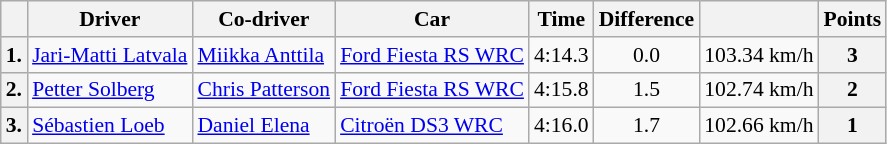<table class="wikitable" style="text-align: center; font-size: 90%; max-width: 950px;">
<tr>
<th></th>
<th>Driver</th>
<th>Co-driver</th>
<th>Car</th>
<th>Time</th>
<th>Difference</th>
<th></th>
<th>Points</th>
</tr>
<tr>
<th>1.</th>
<td align="left"> <a href='#'>Jari-Matti Latvala</a></td>
<td align="left"> <a href='#'>Miikka Anttila</a></td>
<td align="left"><a href='#'>Ford Fiesta RS WRC</a></td>
<td>4:14.3</td>
<td>0.0</td>
<td>103.34 km/h</td>
<th>3</th>
</tr>
<tr>
<th>2.</th>
<td align="left"> <a href='#'>Petter Solberg</a></td>
<td align="left"> <a href='#'>Chris Patterson</a></td>
<td align="left"><a href='#'>Ford Fiesta RS WRC</a></td>
<td>4:15.8</td>
<td>1.5</td>
<td>102.74 km/h</td>
<th>2</th>
</tr>
<tr>
<th>3.</th>
<td align="left"> <a href='#'>Sébastien Loeb</a></td>
<td align="left"> <a href='#'>Daniel Elena</a></td>
<td align="left"><a href='#'>Citroën DS3 WRC</a></td>
<td>4:16.0</td>
<td>1.7</td>
<td>102.66 km/h</td>
<th>1</th>
</tr>
</table>
